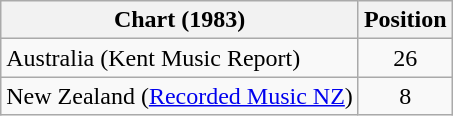<table class="wikitable">
<tr>
<th>Chart (1983)</th>
<th>Position</th>
</tr>
<tr>
<td>Australia (Kent Music Report)</td>
<td align="center">26</td>
</tr>
<tr>
<td>New Zealand (<a href='#'>Recorded Music NZ</a>)</td>
<td align="center">8</td>
</tr>
</table>
